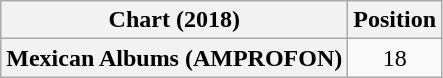<table class="wikitable plainrowheaders" style="text-align:center">
<tr>
<th scope="col">Chart (2018)</th>
<th scope="col">Position</th>
</tr>
<tr>
<th scope="row">Mexican Albums (AMPROFON)</th>
<td>18</td>
</tr>
</table>
